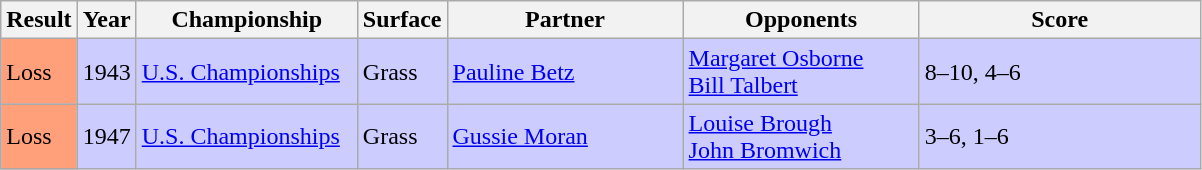<table class="sortable wikitable">
<tr>
<th style="width:40px">Result</th>
<th style="width:30px">Year</th>
<th style="width:140px">Championship</th>
<th style="width:50px">Surface</th>
<th style="width:150px">Partner</th>
<th style="width:150px">Opponents</th>
<th style="width:180px" class="unsortable">Score</th>
</tr>
<tr style="background:#ccf;">
<td style="background:#ffa07a;">Loss</td>
<td>1943</td>
<td><a href='#'>U.S. Championships</a></td>
<td>Grass</td>
<td> <a href='#'>Pauline Betz</a></td>
<td> <a href='#'>Margaret Osborne</a><br> <a href='#'>Bill Talbert</a></td>
<td>8–10, 4–6</td>
</tr>
<tr style="background:#ccf;">
<td style="background:#ffa07a;">Loss</td>
<td>1947</td>
<td><a href='#'>U.S. Championships</a></td>
<td>Grass</td>
<td> <a href='#'>Gussie Moran</a></td>
<td> <a href='#'>Louise Brough</a><br> <a href='#'>John Bromwich</a></td>
<td>3–6, 1–6</td>
</tr>
</table>
